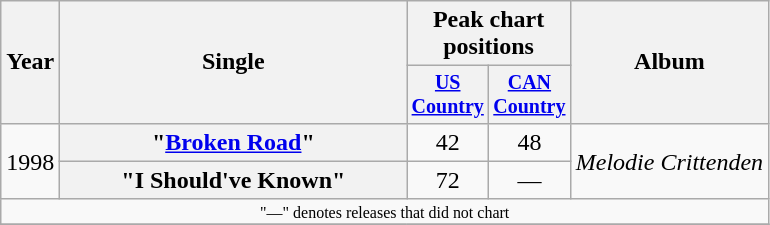<table class="wikitable plainrowheaders" style="text-align:center;">
<tr>
<th rowspan="2">Year</th>
<th rowspan="2" style="width:14em;">Single</th>
<th colspan="2">Peak chart<br>positions</th>
<th rowspan="2">Album</th>
</tr>
<tr style="font-size:smaller;">
<th width="45"><a href='#'>US Country</a></th>
<th width="45"><a href='#'>CAN Country</a></th>
</tr>
<tr>
<td rowspan="2">1998</td>
<th scope="row">"<a href='#'>Broken Road</a>"</th>
<td>42</td>
<td>48</td>
<td align="left" rowspan="2"><em>Melodie Crittenden</em></td>
</tr>
<tr>
<th scope="row">"I Should've Known"</th>
<td>72</td>
<td>—</td>
</tr>
<tr>
<td colspan="5" style="font-size:8pt">"—" denotes releases that did not chart</td>
</tr>
<tr>
</tr>
</table>
